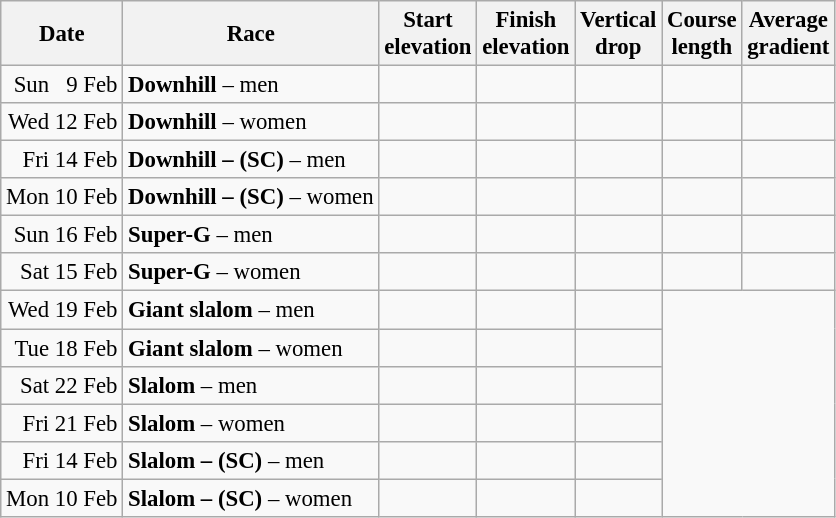<table class="wikitable" style="text-align:right; font-size:95%;">
<tr>
<th>Date</th>
<th>Race</th>
<th>Start<br>elevation</th>
<th>Finish<br>elevation</th>
<th>Vertical<br>drop</th>
<th>Course<br>length</th>
<th>Average<br>gradient</th>
</tr>
<tr>
<td>Sun   9 Feb</td>
<td align=left><strong>Downhill</strong> – men</td>
<td></td>
<td></td>
<td></td>
<td></td>
<td align=center></td>
</tr>
<tr>
<td>Wed 12 Feb</td>
<td align=left><strong>Downhill</strong> – women</td>
<td></td>
<td></td>
<td></td>
<td></td>
<td align=center></td>
</tr>
<tr>
<td>Fri 14 Feb</td>
<td align=left><strong>Downhill – (SC)</strong> – men</td>
<td></td>
<td></td>
<td></td>
<td></td>
<td align=center></td>
</tr>
<tr>
<td>Mon 10 Feb</td>
<td align=left><strong>Downhill – (SC)</strong> – women</td>
<td> </td>
<td> </td>
<td> </td>
<td> </td>
<td align=center></td>
</tr>
<tr>
<td>Sun 16 Feb</td>
<td align=left><strong>Super-G</strong> – men</td>
<td></td>
<td></td>
<td></td>
<td></td>
<td align=center></td>
</tr>
<tr>
<td align=right>Sat 15 Feb</td>
<td align=left><strong>Super-G</strong> – women</td>
<td></td>
<td></td>
<td></td>
<td></td>
<td align=center></td>
</tr>
<tr>
<td>Wed 19 Feb</td>
<td align=left><strong>Giant slalom</strong> – men</td>
<td></td>
<td></td>
<td></td>
<td colspan=2 rowspan=6></td>
</tr>
<tr>
<td>Tue 18 Feb</td>
<td align=left><strong>Giant slalom</strong> – women</td>
<td></td>
<td></td>
<td></td>
</tr>
<tr>
<td>Sat 22 Feb</td>
<td align=left><strong>Slalom</strong> – men</td>
<td></td>
<td></td>
<td>   </td>
</tr>
<tr>
<td>Fri 21 Feb</td>
<td align=left><strong>Slalom</strong> – women</td>
<td></td>
<td></td>
<td>   </td>
</tr>
<tr>
<td>Fri 14 Feb</td>
<td align=left><strong>Slalom – (SC)</strong> – men</td>
<td></td>
<td></td>
<td>   </td>
</tr>
<tr>
<td>Mon 10 Feb</td>
<td align=left><strong>Slalom – (SC)</strong> – women</td>
<td></td>
<td></td>
<td>   </td>
</tr>
</table>
